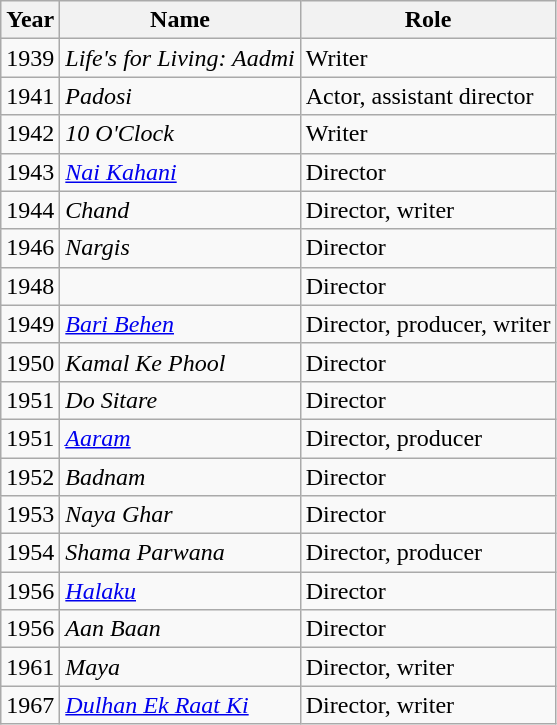<table class="wikitable" border="1">
<tr>
<th>Year</th>
<th>Name</th>
<th>Role</th>
</tr>
<tr>
<td>1939</td>
<td><em>Life's for Living: Aadmi</em></td>
<td>Writer</td>
</tr>
<tr>
<td>1941</td>
<td><em>Padosi</em></td>
<td>Actor, assistant director</td>
</tr>
<tr>
<td>1942</td>
<td><em>10 O'Clock</em></td>
<td>Writer</td>
</tr>
<tr>
<td>1943</td>
<td><em><a href='#'>Nai Kahani</a></em></td>
<td>Director</td>
</tr>
<tr>
<td>1944</td>
<td><em>Chand</em></td>
<td>Director, writer</td>
</tr>
<tr>
<td>1946</td>
<td><em>Nargis</em></td>
<td>Director</td>
</tr>
<tr>
<td>1948</td>
<td></td>
<td>Director</td>
</tr>
<tr>
<td>1949</td>
<td><em><a href='#'>Bari Behen</a></em></td>
<td>Director, producer, writer</td>
</tr>
<tr>
<td>1950</td>
<td><em>Kamal Ke Phool</em></td>
<td>Director</td>
</tr>
<tr>
<td>1951</td>
<td><em>Do Sitare</em></td>
<td>Director</td>
</tr>
<tr>
<td>1951</td>
<td><em><a href='#'>Aaram</a></em></td>
<td>Director, producer</td>
</tr>
<tr>
<td>1952</td>
<td><em>Badnam</em></td>
<td>Director</td>
</tr>
<tr>
<td>1953</td>
<td><em>Naya Ghar</em></td>
<td>Director</td>
</tr>
<tr>
<td>1954</td>
<td><em>Shama Parwana</em></td>
<td>Director, producer</td>
</tr>
<tr>
<td>1956</td>
<td><em><a href='#'>Halaku</a></em></td>
<td>Director</td>
</tr>
<tr>
<td>1956</td>
<td><em>Aan Baan</em></td>
<td>Director</td>
</tr>
<tr>
<td>1961</td>
<td><em>Maya</em></td>
<td>Director, writer</td>
</tr>
<tr>
<td>1967</td>
<td><em><a href='#'>Dulhan Ek Raat Ki</a></em></td>
<td>Director, writer</td>
</tr>
</table>
